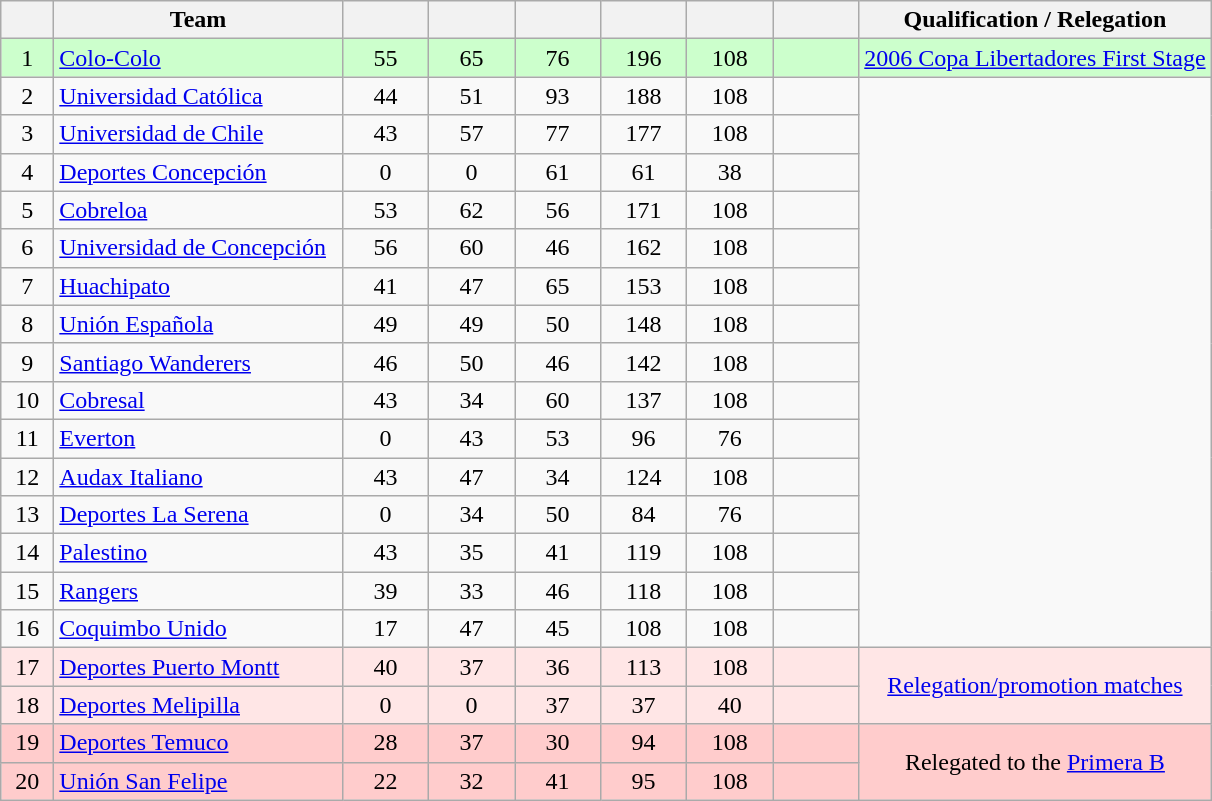<table class="wikitable" style="text-align: center;">
<tr>
<th width=28><br></th>
<th width=185>Team</th>
<th width=50></th>
<th width=50></th>
<th width=50></th>
<th width=50></th>
<th width=50></th>
<th width=50><br></th>
<th>Qualification / Relegation</th>
</tr>
<tr bgcolor=#CCFFCC>
<td>1</td>
<td align="left"><a href='#'>Colo-Colo</a></td>
<td>55</td>
<td>65</td>
<td>76</td>
<td>196</td>
<td>108</td>
<td><strong></strong></td>
<td><a href='#'>2006 Copa Libertadores First Stage</a></td>
</tr>
<tr>
<td>2</td>
<td align="left"><a href='#'>Universidad Católica</a></td>
<td>44</td>
<td>51</td>
<td>93</td>
<td>188</td>
<td>108</td>
<td><strong></strong></td>
</tr>
<tr>
<td>3</td>
<td align="left"><a href='#'>Universidad de Chile</a></td>
<td>43</td>
<td>57</td>
<td>77</td>
<td>177</td>
<td>108</td>
<td><strong></strong></td>
</tr>
<tr>
<td>4</td>
<td align="left"><a href='#'>Deportes Concepción</a></td>
<td>0</td>
<td>0</td>
<td>61</td>
<td>61</td>
<td>38</td>
<td><strong></strong></td>
</tr>
<tr>
<td>5</td>
<td align="left"><a href='#'>Cobreloa</a></td>
<td>53</td>
<td>62</td>
<td>56</td>
<td>171</td>
<td>108</td>
<td><strong></strong></td>
</tr>
<tr>
<td>6</td>
<td align="left"><a href='#'>Universidad de Concepción</a></td>
<td>56</td>
<td>60</td>
<td>46</td>
<td>162</td>
<td>108</td>
<td><strong></strong></td>
</tr>
<tr>
<td>7</td>
<td align="left"><a href='#'>Huachipato</a></td>
<td>41</td>
<td>47</td>
<td>65</td>
<td>153</td>
<td>108</td>
<td><strong></strong></td>
</tr>
<tr>
<td>8</td>
<td align="left"><a href='#'>Unión Española</a></td>
<td>49</td>
<td>49</td>
<td>50</td>
<td>148</td>
<td>108</td>
<td><strong></strong></td>
</tr>
<tr>
<td>9</td>
<td align="left"><a href='#'>Santiago Wanderers</a></td>
<td>46</td>
<td>50</td>
<td>46</td>
<td>142</td>
<td>108</td>
<td><strong></strong></td>
</tr>
<tr>
<td>10</td>
<td align="left"><a href='#'>Cobresal</a></td>
<td>43</td>
<td>34</td>
<td>60</td>
<td>137</td>
<td>108</td>
<td><strong></strong></td>
</tr>
<tr>
<td>11</td>
<td align="left"><a href='#'>Everton</a></td>
<td>0</td>
<td>43</td>
<td>53</td>
<td>96</td>
<td>76</td>
<td><strong></strong></td>
</tr>
<tr>
<td>12</td>
<td align="left"><a href='#'>Audax Italiano</a></td>
<td>43</td>
<td>47</td>
<td>34</td>
<td>124</td>
<td>108</td>
<td><strong></strong></td>
</tr>
<tr>
<td>13</td>
<td align="left"><a href='#'>Deportes La Serena</a></td>
<td>0</td>
<td>34</td>
<td>50</td>
<td>84</td>
<td>76</td>
<td><strong></strong></td>
</tr>
<tr>
<td>14</td>
<td align="left"><a href='#'>Palestino</a></td>
<td>43</td>
<td>35</td>
<td>41</td>
<td>119</td>
<td>108</td>
<td><strong></strong></td>
</tr>
<tr>
<td>15</td>
<td align="left"><a href='#'>Rangers</a></td>
<td>39</td>
<td>33</td>
<td>46</td>
<td>118</td>
<td>108</td>
<td><strong></strong></td>
</tr>
<tr>
<td>16</td>
<td align="left"><a href='#'>Coquimbo Unido</a></td>
<td>17</td>
<td>47</td>
<td>45</td>
<td>108</td>
<td>108</td>
<td><strong></strong></td>
</tr>
<tr bgcolor=#FFE6E6>
<td>17</td>
<td align="left"><a href='#'>Deportes Puerto Montt</a></td>
<td>40</td>
<td>37</td>
<td>36</td>
<td>113</td>
<td>108</td>
<td><strong></strong></td>
<td rowspan=2><a href='#'>Relegation/promotion matches</a></td>
</tr>
<tr bgcolor=#FFE6E6>
<td>18</td>
<td align="left"><a href='#'>Deportes Melipilla</a></td>
<td>0</td>
<td>0</td>
<td>37</td>
<td>37</td>
<td>40</td>
<td><strong></strong></td>
</tr>
<tr bgcolor=#FFCCCC>
<td>19</td>
<td align="left"><a href='#'>Deportes Temuco</a></td>
<td>28</td>
<td>37</td>
<td>30</td>
<td>94</td>
<td>108</td>
<td><strong></strong></td>
<td rowspan=2>Relegated to the <a href='#'>Primera B</a></td>
</tr>
<tr bgcolor=#FFCCCC>
<td>20</td>
<td align="left"><a href='#'>Unión San Felipe</a></td>
<td>22</td>
<td>32</td>
<td>41</td>
<td>95</td>
<td>108</td>
<td><strong></strong></td>
</tr>
</table>
